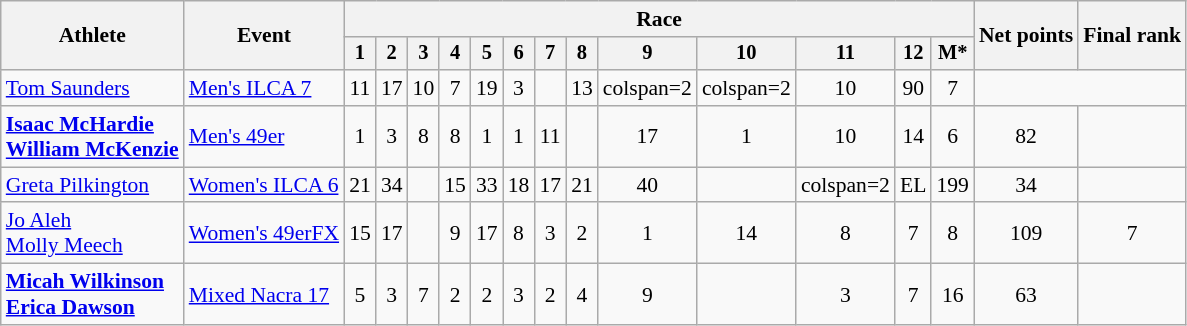<table class=wikitable style=font-size:90%;text-align:center>
<tr>
<th rowspan=2>Athlete</th>
<th rowspan=2>Event</th>
<th colspan=13>Race</th>
<th rowspan=2>Net points</th>
<th rowspan=2>Final rank</th>
</tr>
<tr style=font-size:95%>
<th>1</th>
<th>2</th>
<th>3</th>
<th>4</th>
<th>5</th>
<th>6</th>
<th>7</th>
<th>8</th>
<th>9</th>
<th>10</th>
<th>11</th>
<th>12</th>
<th>M*</th>
</tr>
<tr>
<td align=left><a href='#'>Tom Saunders</a></td>
<td align=left><a href='#'>Men's ILCA 7</a></td>
<td>11</td>
<td>17</td>
<td>10</td>
<td>7</td>
<td>19</td>
<td>3</td>
<td></td>
<td>13</td>
<td>colspan=2 </td>
<td>colspan=2 </td>
<td>10</td>
<td>90</td>
<td>7</td>
</tr>
<tr>
<td align=left><strong><a href='#'>Isaac McHardie</a></strong><br><strong><a href='#'>William McKenzie</a></strong></td>
<td align=left><a href='#'>Men's 49er</a></td>
<td>1</td>
<td>3</td>
<td>8</td>
<td>8</td>
<td>1</td>
<td>1</td>
<td>11</td>
<td></td>
<td>17</td>
<td>1</td>
<td>10</td>
<td>14</td>
<td>6</td>
<td>82</td>
<td></td>
</tr>
<tr>
<td align=left><a href='#'>Greta Pilkington</a></td>
<td align=left><a href='#'>Women's ILCA 6</a></td>
<td>21</td>
<td>34</td>
<td></td>
<td>15</td>
<td>33</td>
<td>18</td>
<td>17</td>
<td>21</td>
<td>40</td>
<td></td>
<td>colspan=2 </td>
<td>EL</td>
<td>199</td>
<td>34</td>
</tr>
<tr>
<td align=left><a href='#'>Jo Aleh</a><br><a href='#'>Molly Meech</a></td>
<td align=left><a href='#'>Women's 49erFX</a></td>
<td>15</td>
<td>17</td>
<td></td>
<td>9</td>
<td>17</td>
<td>8</td>
<td>3</td>
<td>2</td>
<td>1</td>
<td>14</td>
<td>8</td>
<td>7</td>
<td>8</td>
<td>109</td>
<td>7</td>
</tr>
<tr>
<td align=left><strong><a href='#'>Micah Wilkinson</a></strong><br><strong><a href='#'>Erica Dawson</a></strong></td>
<td align=left><a href='#'>Mixed Nacra 17</a></td>
<td>5</td>
<td>3</td>
<td>7</td>
<td>2</td>
<td>2</td>
<td>3</td>
<td>2</td>
<td>4</td>
<td>9</td>
<td></td>
<td>3</td>
<td>7</td>
<td>16</td>
<td>63</td>
<td></td>
</tr>
</table>
